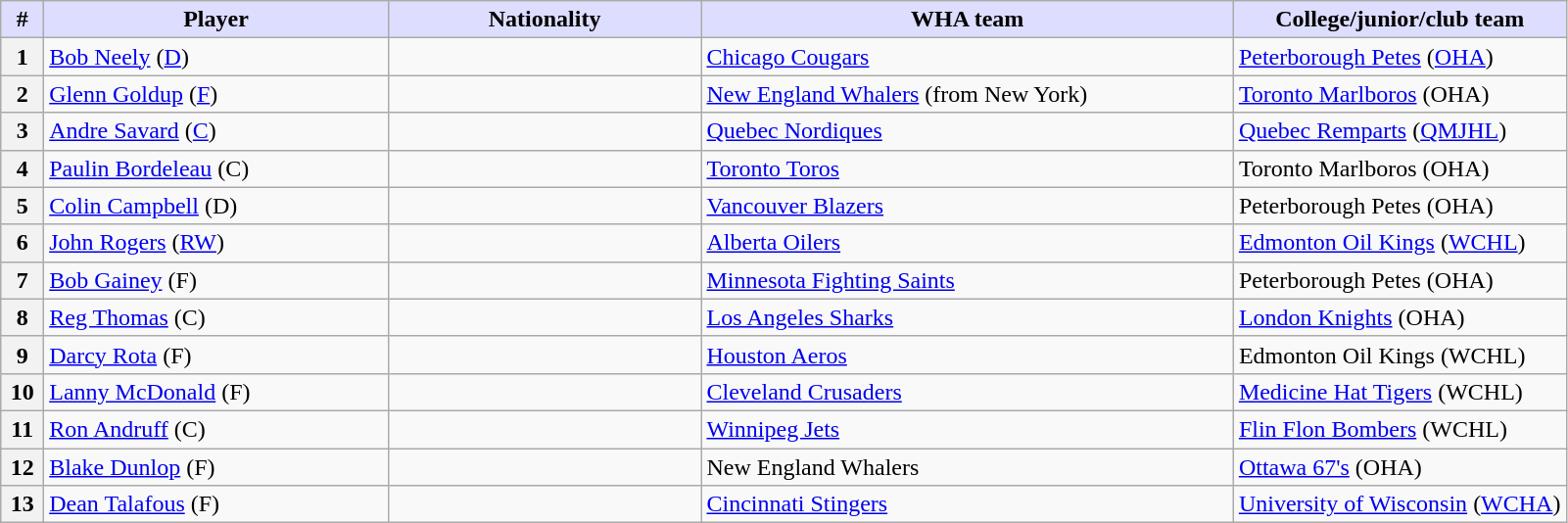<table class="wikitable">
<tr>
<th style="background:#ddf; width:2.75%;">#</th>
<th style="background:#ddf; width:22.0%;">Player</th>
<th style="background:#ddf; width:20.0%;">Nationality</th>
<th style="background:#ddf; width:34.0%;">WHA team</th>
<th style="background:#ddf; width:100.0%;">College/junior/club team</th>
</tr>
<tr>
<th>1</th>
<td><a href='#'>Bob Neely</a> (<a href='#'>D</a>)</td>
<td></td>
<td><a href='#'>Chicago Cougars</a></td>
<td><a href='#'>Peterborough Petes</a> (<a href='#'>OHA</a>)</td>
</tr>
<tr>
<th>2</th>
<td><a href='#'>Glenn Goldup</a> (<a href='#'>F</a>)</td>
<td></td>
<td><a href='#'>New England Whalers</a> (from New York)</td>
<td><a href='#'>Toronto Marlboros</a> (OHA)</td>
</tr>
<tr>
<th>3</th>
<td><a href='#'>Andre Savard</a> (<a href='#'>C</a>)</td>
<td></td>
<td><a href='#'>Quebec Nordiques</a></td>
<td><a href='#'>Quebec Remparts</a> (<a href='#'>QMJHL</a>)</td>
</tr>
<tr>
<th>4</th>
<td><a href='#'>Paulin Bordeleau</a> (C)</td>
<td></td>
<td><a href='#'>Toronto Toros</a></td>
<td>Toronto Marlboros (OHA)</td>
</tr>
<tr>
<th>5</th>
<td><a href='#'>Colin Campbell</a> (D)</td>
<td></td>
<td><a href='#'>Vancouver Blazers</a></td>
<td>Peterborough Petes (OHA)</td>
</tr>
<tr>
<th>6</th>
<td><a href='#'>John Rogers</a> (<a href='#'>RW</a>)</td>
<td></td>
<td><a href='#'>Alberta Oilers</a></td>
<td><a href='#'>Edmonton Oil Kings</a> (<a href='#'>WCHL</a>)</td>
</tr>
<tr>
<th>7</th>
<td><a href='#'>Bob Gainey</a> (F)</td>
<td></td>
<td><a href='#'>Minnesota Fighting Saints</a></td>
<td>Peterborough Petes (OHA)</td>
</tr>
<tr>
<th>8</th>
<td><a href='#'>Reg Thomas</a> (C)</td>
<td></td>
<td><a href='#'>Los Angeles Sharks</a></td>
<td><a href='#'>London Knights</a> (OHA)</td>
</tr>
<tr>
<th>9</th>
<td><a href='#'>Darcy Rota</a> (F)</td>
<td></td>
<td><a href='#'>Houston Aeros</a></td>
<td>Edmonton Oil Kings (WCHL)</td>
</tr>
<tr>
<th>10</th>
<td><a href='#'>Lanny McDonald</a> (F)</td>
<td></td>
<td><a href='#'>Cleveland Crusaders</a></td>
<td><a href='#'>Medicine Hat Tigers</a> (WCHL)</td>
</tr>
<tr>
<th>11</th>
<td><a href='#'>Ron Andruff</a> (C)</td>
<td></td>
<td><a href='#'>Winnipeg Jets</a></td>
<td><a href='#'>Flin Flon Bombers</a> (WCHL)</td>
</tr>
<tr>
<th>12</th>
<td><a href='#'>Blake Dunlop</a> (F)</td>
<td></td>
<td>New England Whalers</td>
<td><a href='#'>Ottawa 67's</a> (OHA)</td>
</tr>
<tr>
<th>13</th>
<td><a href='#'>Dean Talafous</a> (F)</td>
<td></td>
<td><a href='#'>Cincinnati Stingers</a></td>
<td><a href='#'>University of Wisconsin</a> (<a href='#'>WCHA</a>)</td>
</tr>
</table>
